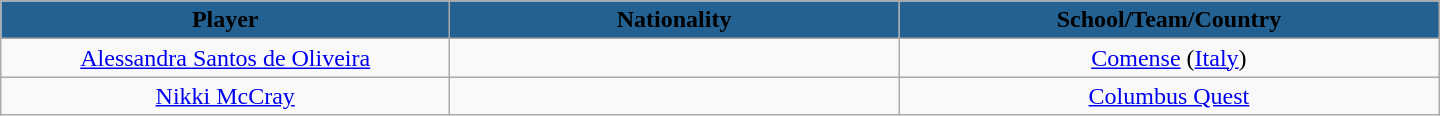<table class="wikitable" style="text-align:center; width:60em">
<tr>
<th style="background: #236192" width="10%"><span>Player</span></th>
<th style="background: #236192" width="10%"><span>Nationality</span></th>
<th style="background: #236192" width="10%"><span>School/Team/Country</span></th>
</tr>
<tr>
<td><a href='#'>Alessandra Santos de Oliveira</a></td>
<td></td>
<td><a href='#'>Comense</a> (<a href='#'>Italy</a>)</td>
</tr>
<tr>
<td><a href='#'>Nikki McCray</a></td>
<td></td>
<td><a href='#'>Columbus Quest</a></td>
</tr>
</table>
